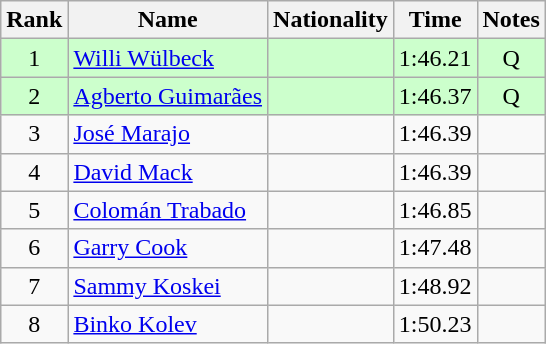<table class="wikitable sortable" style="text-align:center">
<tr>
<th>Rank</th>
<th>Name</th>
<th>Nationality</th>
<th>Time</th>
<th>Notes</th>
</tr>
<tr style="background:#ccffcc;">
<td align="center">1</td>
<td align=left><a href='#'>Willi Wülbeck</a></td>
<td align=left></td>
<td align="center">1:46.21</td>
<td>Q</td>
</tr>
<tr style="background:#ccffcc;">
<td align="center">2</td>
<td align=left><a href='#'>Agberto Guimarães</a></td>
<td align=left></td>
<td align="center">1:46.37</td>
<td>Q</td>
</tr>
<tr>
<td align="center">3</td>
<td align=left><a href='#'>José Marajo</a></td>
<td align=left></td>
<td align="center">1:46.39</td>
<td></td>
</tr>
<tr>
<td align="center">4</td>
<td align=left><a href='#'>David Mack</a></td>
<td align=left></td>
<td align="center">1:46.39</td>
<td></td>
</tr>
<tr>
<td align="center">5</td>
<td align=left><a href='#'>Colomán Trabado</a></td>
<td align=left></td>
<td align="center">1:46.85</td>
<td></td>
</tr>
<tr>
<td align="center">6</td>
<td align=left><a href='#'>Garry Cook</a></td>
<td align=left></td>
<td align="center">1:47.48</td>
<td></td>
</tr>
<tr>
<td align="center">7</td>
<td align=left><a href='#'>Sammy Koskei</a></td>
<td align=left></td>
<td align="center">1:48.92</td>
<td></td>
</tr>
<tr>
<td align="center">8</td>
<td align=left><a href='#'>Binko Kolev</a></td>
<td align=left></td>
<td align="center">1:50.23</td>
<td></td>
</tr>
</table>
